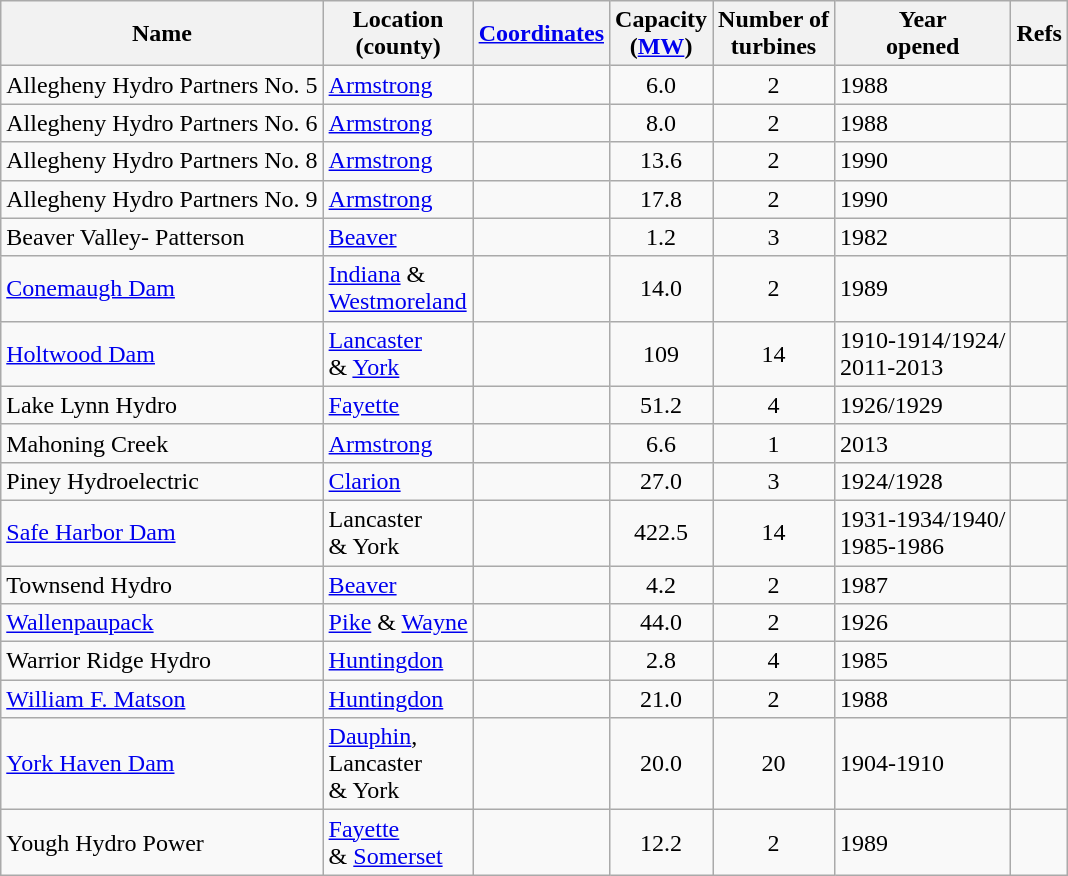<table class="wikitable sortable">
<tr>
<th>Name</th>
<th>Location<br>(county)</th>
<th><a href='#'>Coordinates</a></th>
<th>Capacity<br>(<a href='#'>MW</a>)</th>
<th>Number of<br>turbines</th>
<th>Year<br>opened</th>
<th>Refs</th>
</tr>
<tr>
<td>Allegheny Hydro Partners No. 5</td>
<td><a href='#'>Armstrong</a></td>
<td></td>
<td align="center">6.0</td>
<td align="center">2</td>
<td>1988</td>
<td></td>
</tr>
<tr>
<td>Allegheny Hydro Partners No. 6</td>
<td><a href='#'>Armstrong</a></td>
<td></td>
<td align="center">8.0</td>
<td align="center">2</td>
<td>1988</td>
<td></td>
</tr>
<tr>
<td>Allegheny Hydro Partners No. 8</td>
<td><a href='#'>Armstrong</a></td>
<td></td>
<td align="center">13.6</td>
<td align="center">2</td>
<td>1990</td>
<td></td>
</tr>
<tr>
<td>Allegheny Hydro Partners No. 9</td>
<td><a href='#'>Armstrong</a></td>
<td></td>
<td align="center">17.8</td>
<td align="center">2</td>
<td>1990</td>
<td></td>
</tr>
<tr>
<td>Beaver Valley- Patterson</td>
<td><a href='#'>Beaver</a></td>
<td></td>
<td align="center">1.2</td>
<td align="center">3</td>
<td>1982</td>
<td></td>
</tr>
<tr>
<td><a href='#'>Conemaugh Dam</a></td>
<td><a href='#'>Indiana</a> &<br><a href='#'>Westmoreland</a></td>
<td></td>
<td align="center">14.0</td>
<td align="center">2</td>
<td>1989</td>
<td></td>
</tr>
<tr>
<td><a href='#'>Holtwood Dam</a></td>
<td><a href='#'>Lancaster</a><br>& <a href='#'>York</a></td>
<td></td>
<td align="center">109</td>
<td align="center">14</td>
<td>1910-1914/1924/<br>2011-2013</td>
<td></td>
</tr>
<tr>
<td>Lake Lynn Hydro</td>
<td><a href='#'>Fayette</a></td>
<td></td>
<td align="center">51.2</td>
<td align="center">4</td>
<td>1926/1929</td>
<td></td>
</tr>
<tr>
<td>Mahoning Creek</td>
<td><a href='#'>Armstrong</a></td>
<td></td>
<td align="center">6.6</td>
<td align="center">1</td>
<td>2013</td>
<td></td>
</tr>
<tr>
<td>Piney Hydroelectric</td>
<td><a href='#'>Clarion</a></td>
<td></td>
<td align="center">27.0</td>
<td align="center">3</td>
<td>1924/1928</td>
<td></td>
</tr>
<tr>
<td><a href='#'>Safe Harbor Dam</a></td>
<td>Lancaster<br>& York</td>
<td></td>
<td align="center">422.5</td>
<td align="center">14</td>
<td>1931-1934/1940/<br>1985-1986</td>
<td></td>
</tr>
<tr>
<td>Townsend Hydro</td>
<td><a href='#'>Beaver</a></td>
<td></td>
<td align="center">4.2</td>
<td align="center">2</td>
<td>1987</td>
<td></td>
</tr>
<tr>
<td><a href='#'>Wallenpaupack</a></td>
<td><a href='#'>Pike</a> & <a href='#'>Wayne</a></td>
<td></td>
<td align="center">44.0</td>
<td align="center">2</td>
<td>1926</td>
<td></td>
</tr>
<tr>
<td>Warrior Ridge Hydro</td>
<td><a href='#'>Huntingdon</a></td>
<td></td>
<td align="center">2.8</td>
<td align="center">4</td>
<td>1985</td>
<td></td>
</tr>
<tr>
<td><a href='#'>William F. Matson</a></td>
<td><a href='#'>Huntingdon</a></td>
<td></td>
<td align="center">21.0</td>
<td align="center">2</td>
<td>1988</td>
<td></td>
</tr>
<tr>
<td><a href='#'>York Haven Dam</a></td>
<td><a href='#'>Dauphin</a>,<br>Lancaster<br>& York</td>
<td></td>
<td align="center">20.0</td>
<td align="center">20</td>
<td>1904-1910</td>
<td></td>
</tr>
<tr>
<td>Yough Hydro Power</td>
<td><a href='#'>Fayette</a><br>& <a href='#'>Somerset</a></td>
<td></td>
<td align="center">12.2</td>
<td align="center">2</td>
<td>1989</td>
<td></td>
</tr>
</table>
